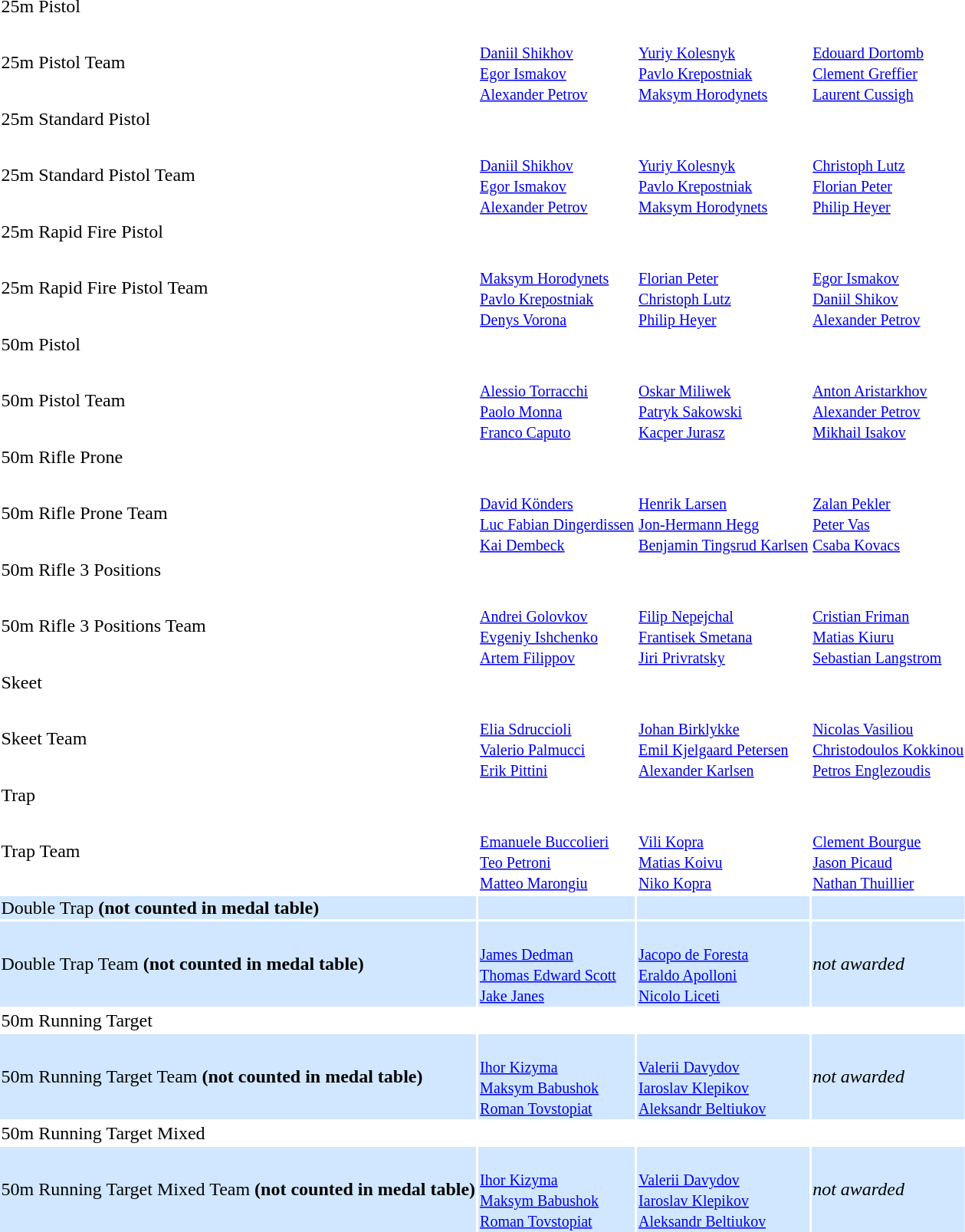<table>
<tr>
<td>25m Pistol</td>
<td></td>
<td></td>
<td></td>
</tr>
<tr>
<td>25m Pistol Team</td>
<td><br><small><a href='#'>Daniil Shikhov</a><br><a href='#'>Egor Ismakov</a><br><a href='#'>Alexander Petrov</a></small></td>
<td><br><small><a href='#'>Yuriy Kolesnyk</a><br><a href='#'>Pavlo Krepostniak</a><br><a href='#'>Maksym Horodynets</a></small></td>
<td><br><small><a href='#'>Edouard Dortomb</a><br><a href='#'>Clement Greffier</a><br><a href='#'>Laurent Cussigh</a></small></td>
</tr>
<tr>
<td>25m Standard Pistol</td>
<td></td>
<td></td>
<td></td>
</tr>
<tr>
<td>25m Standard Pistol Team</td>
<td><br><small><a href='#'>Daniil Shikhov</a><br><a href='#'>Egor Ismakov</a><br><a href='#'>Alexander Petrov</a></small></td>
<td><br><small><a href='#'>Yuriy Kolesnyk</a><br><a href='#'>Pavlo Krepostniak</a><br><a href='#'>Maksym Horodynets</a></small></td>
<td><br><small><a href='#'>Christoph Lutz</a><br><a href='#'>Florian Peter</a><br><a href='#'>Philip Heyer</a></small></td>
</tr>
<tr>
<td>25m Rapid Fire Pistol</td>
<td></td>
<td></td>
<td></td>
</tr>
<tr>
<td>25m Rapid Fire Pistol Team</td>
<td><br><small><a href='#'>Maksym Horodynets</a><br><a href='#'>Pavlo Krepostniak</a><br><a href='#'>Denys Vorona</a></small></td>
<td><br><small><a href='#'>Florian Peter</a><br><a href='#'>Christoph Lutz</a><br><a href='#'>Philip Heyer</a></small></td>
<td><br><small><a href='#'>Egor Ismakov</a><br><a href='#'>Daniil Shikov</a><br><a href='#'>Alexander Petrov</a></small></td>
</tr>
<tr>
<td>50m Pistol</td>
<td></td>
<td></td>
<td></td>
</tr>
<tr>
<td>50m Pistol Team</td>
<td><br><small><a href='#'>Alessio Torracchi</a><br><a href='#'>Paolo Monna</a><br><a href='#'>Franco Caputo</a></small></td>
<td><br><small><a href='#'>Oskar Miliwek</a><br><a href='#'>Patryk Sakowski</a><br><a href='#'>Kacper Jurasz</a></small></td>
<td><br><small><a href='#'>Anton Aristarkhov</a><br><a href='#'>Alexander Petrov</a><br><a href='#'>Mikhail Isakov</a></small></td>
</tr>
<tr>
<td>50m Rifle Prone</td>
<td></td>
<td></td>
<td></td>
</tr>
<tr>
<td>50m Rifle Prone Team</td>
<td><br><small><a href='#'>David Könders</a><br><a href='#'>Luc Fabian Dingerdissen</a><br><a href='#'>Kai Dembeck</a></small></td>
<td><br><small><a href='#'>Henrik Larsen</a><br><a href='#'>Jon-Hermann Hegg</a><br><a href='#'>Benjamin Tingsrud Karlsen</a></small></td>
<td><br><small><a href='#'>Zalan Pekler</a><br><a href='#'>Peter Vas</a><br><a href='#'>Csaba Kovacs</a></small></td>
</tr>
<tr>
<td>50m Rifle 3 Positions</td>
<td></td>
<td></td>
<td></td>
</tr>
<tr>
<td>50m Rifle 3 Positions Team</td>
<td><br><small><a href='#'>Andrei Golovkov</a><br><a href='#'>Evgeniy Ishchenko</a><br><a href='#'>Artem Filippov</a></small></td>
<td><br><small><a href='#'>Filip Nepejchal</a><br><a href='#'>Frantisek Smetana</a><br><a href='#'>Jiri Privratsky</a></small></td>
<td><br><small><a href='#'>Cristian Friman</a><br><a href='#'>Matias Kiuru</a><br><a href='#'>Sebastian Langstrom</a></small></td>
</tr>
<tr>
<td>Skeet</td>
<td></td>
<td></td>
<td></td>
</tr>
<tr>
<td>Skeet Team</td>
<td><br><small><a href='#'>Elia Sdruccioli</a><br><a href='#'>Valerio Palmucci</a><br><a href='#'>Erik Pittini</a></small></td>
<td><br><small><a href='#'>Johan Birklykke</a><br><a href='#'>Emil Kjelgaard Petersen</a><br><a href='#'>Alexander Karlsen</a></small></td>
<td><br><small><a href='#'>Nicolas Vasiliou</a><br><a href='#'>Christodoulos Kokkinou</a><br><a href='#'>Petros Englezoudis</a></small></td>
</tr>
<tr>
<td>Trap</td>
<td></td>
<td></td>
<td></td>
</tr>
<tr>
<td>Trap Team</td>
<td><br><small><a href='#'>Emanuele Buccolieri</a><br><a href='#'>Teo Petroni</a><br><a href='#'>Matteo Marongiu</a></small></td>
<td><br><small><a href='#'>Vili Kopra</a><br><a href='#'>Matias Koivu</a><br><a href='#'>Niko Kopra</a></small></td>
<td><br><small><a href='#'>Clement Bourgue</a><br><a href='#'>Jason Picaud</a><br><a href='#'>Nathan Thuillier</a></small></td>
</tr>
<tr bgcolor=#D0E7FF>
<td>Double Trap <strong>(not counted in medal table)</strong></td>
<td></td>
<td></td>
<td></td>
</tr>
<tr bgcolor=#D0E7FF>
<td>Double Trap Team <strong>(not counted in medal table)</strong></td>
<td><br><small><a href='#'>James Dedman</a><br><a href='#'>Thomas Edward Scott</a><br><a href='#'>Jake Janes</a></small></td>
<td><br><small><a href='#'>Jacopo de Foresta</a><br><a href='#'>Eraldo Apolloni</a><br><a href='#'>Nicolo Liceti</a></small></td>
<td><em>not awarded</em></td>
</tr>
<tr>
<td>50m Running Target</td>
<td></td>
<td></td>
<td></td>
</tr>
<tr bgcolor=#D0E7FF>
<td>50m Running Target Team <strong>(not counted in medal table)</strong></td>
<td><br><small><a href='#'>Ihor Kizyma</a><br><a href='#'>Maksym Babushok</a><br><a href='#'>Roman Tovstopiat</a></small></td>
<td><br><small><a href='#'>Valerii Davydov</a><br><a href='#'>Iaroslav Klepikov</a><br><a href='#'>Aleksandr Beltiukov</a></small></td>
<td><em>not awarded</em></td>
</tr>
<tr>
<td>50m Running Target Mixed</td>
<td></td>
<td></td>
<td></td>
</tr>
<tr bgcolor=#D0E7FF>
<td>50m Running Target Mixed Team <strong>(not counted in medal table)</strong></td>
<td><br><small><a href='#'>Ihor Kizyma</a><br><a href='#'>Maksym Babushok</a><br><a href='#'>Roman Tovstopiat</a></small></td>
<td><br><small><a href='#'>Valerii Davydov</a><br><a href='#'>Iaroslav Klepikov</a><br><a href='#'>Aleksandr Beltiukov</a></small></td>
<td><em>not awarded</em></td>
</tr>
<tr>
</tr>
</table>
